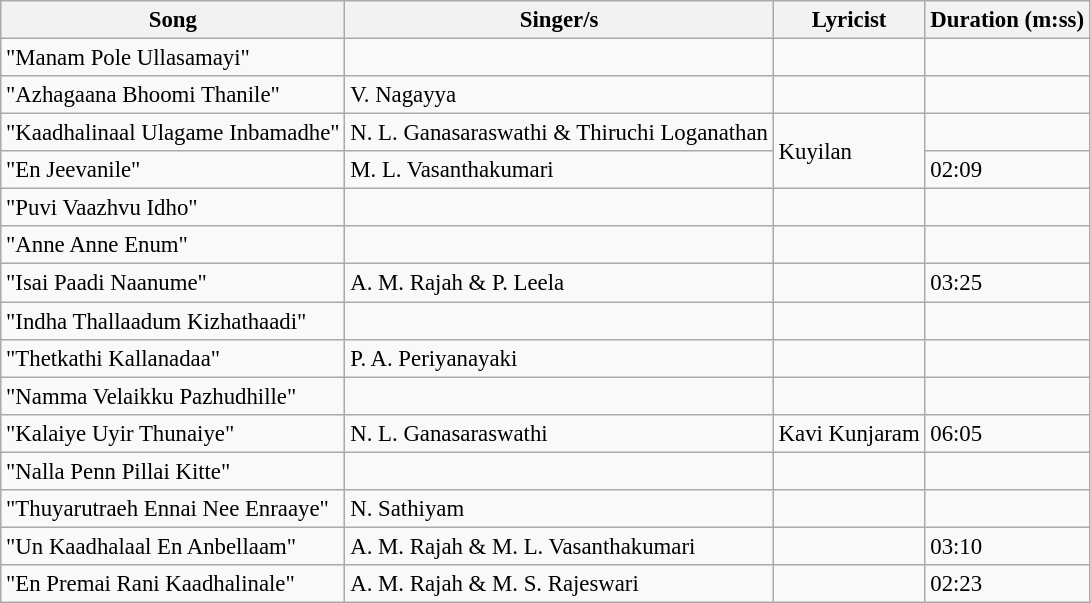<table class="wikitable" style="font-size:95%;">
<tr>
<th>Song</th>
<th>Singer/s</th>
<th>Lyricist</th>
<th>Duration (m:ss)</th>
</tr>
<tr>
<td>"Manam Pole Ullasamayi"</td>
<td></td>
<td></td>
<td></td>
</tr>
<tr>
<td>"Azhagaana Bhoomi Thanile"</td>
<td>V. Nagayya</td>
<td></td>
<td></td>
</tr>
<tr>
<td>"Kaadhalinaal Ulagame Inbamadhe"</td>
<td>N. L. Ganasaraswathi & Thiruchi Loganathan</td>
<td rowspan=2>Kuyilan</td>
<td></td>
</tr>
<tr>
<td>"En Jeevanile"</td>
<td>M. L. Vasanthakumari</td>
<td>02:09</td>
</tr>
<tr>
<td>"Puvi Vaazhvu Idho"</td>
<td></td>
<td></td>
<td></td>
</tr>
<tr>
<td>"Anne Anne Enum"</td>
<td></td>
<td></td>
<td></td>
</tr>
<tr>
<td>"Isai Paadi Naanume"</td>
<td>A. M. Rajah & P. Leela</td>
<td></td>
<td>03:25</td>
</tr>
<tr>
<td>"Indha Thallaadum Kizhathaadi"</td>
<td></td>
<td></td>
<td></td>
</tr>
<tr>
<td>"Thetkathi Kallanadaa"</td>
<td>P. A. Periyanayaki</td>
<td></td>
<td></td>
</tr>
<tr>
<td>"Namma Velaikku Pazhudhille"</td>
<td></td>
<td></td>
<td></td>
</tr>
<tr>
<td>"Kalaiye Uyir Thunaiye"</td>
<td>N. L. Ganasaraswathi</td>
<td>Kavi Kunjaram</td>
<td>06:05</td>
</tr>
<tr>
<td>"Nalla Penn Pillai Kitte"</td>
<td></td>
<td></td>
<td></td>
</tr>
<tr>
<td>"Thuyarutraeh Ennai Nee Enraaye"</td>
<td>N. Sathiyam</td>
<td></td>
<td></td>
</tr>
<tr>
<td>"Un Kaadhalaal En Anbellaam"</td>
<td>A. M. Rajah & M. L. Vasanthakumari</td>
<td></td>
<td>03:10</td>
</tr>
<tr>
<td>"En Premai Rani Kaadhalinale"</td>
<td>A. M. Rajah & M. S. Rajeswari</td>
<td></td>
<td>02:23</td>
</tr>
</table>
